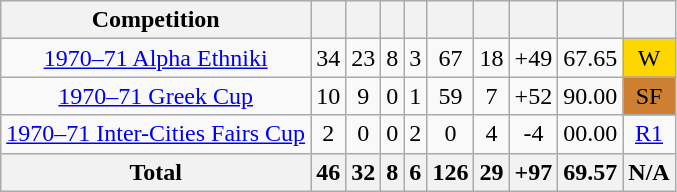<table class="wikitable" style="text-align:center">
<tr>
<th>Competition</th>
<th></th>
<th></th>
<th></th>
<th></th>
<th></th>
<th></th>
<th></th>
<th></th>
<th></th>
</tr>
<tr>
<td><a href='#'>1970–71 Alpha Ethniki</a></td>
<td>34</td>
<td>23</td>
<td>8</td>
<td>3</td>
<td>67</td>
<td>18</td>
<td>+49</td>
<td>67.65</td>
<td bgcolor=#FFD700>W</td>
</tr>
<tr>
<td><a href='#'>1970–71 Greek Cup</a></td>
<td>10</td>
<td>9</td>
<td>0</td>
<td>1</td>
<td>59</td>
<td>7</td>
<td>+52</td>
<td>90.00</td>
<td bgcolor=#CD7F32>SF</td>
</tr>
<tr>
<td><a href='#'>1970–71 Inter-Cities Fairs Cup</a></td>
<td>2</td>
<td>0</td>
<td>0</td>
<td>2</td>
<td>0</td>
<td>4</td>
<td>-4</td>
<td>00.00</td>
<td><a href='#'>R1</a></td>
</tr>
<tr>
<th>Total</th>
<th>46</th>
<th>32</th>
<th>8</th>
<th>6</th>
<th>126</th>
<th>29</th>
<th>+97</th>
<th>69.57</th>
<th>N/A</th>
</tr>
</table>
